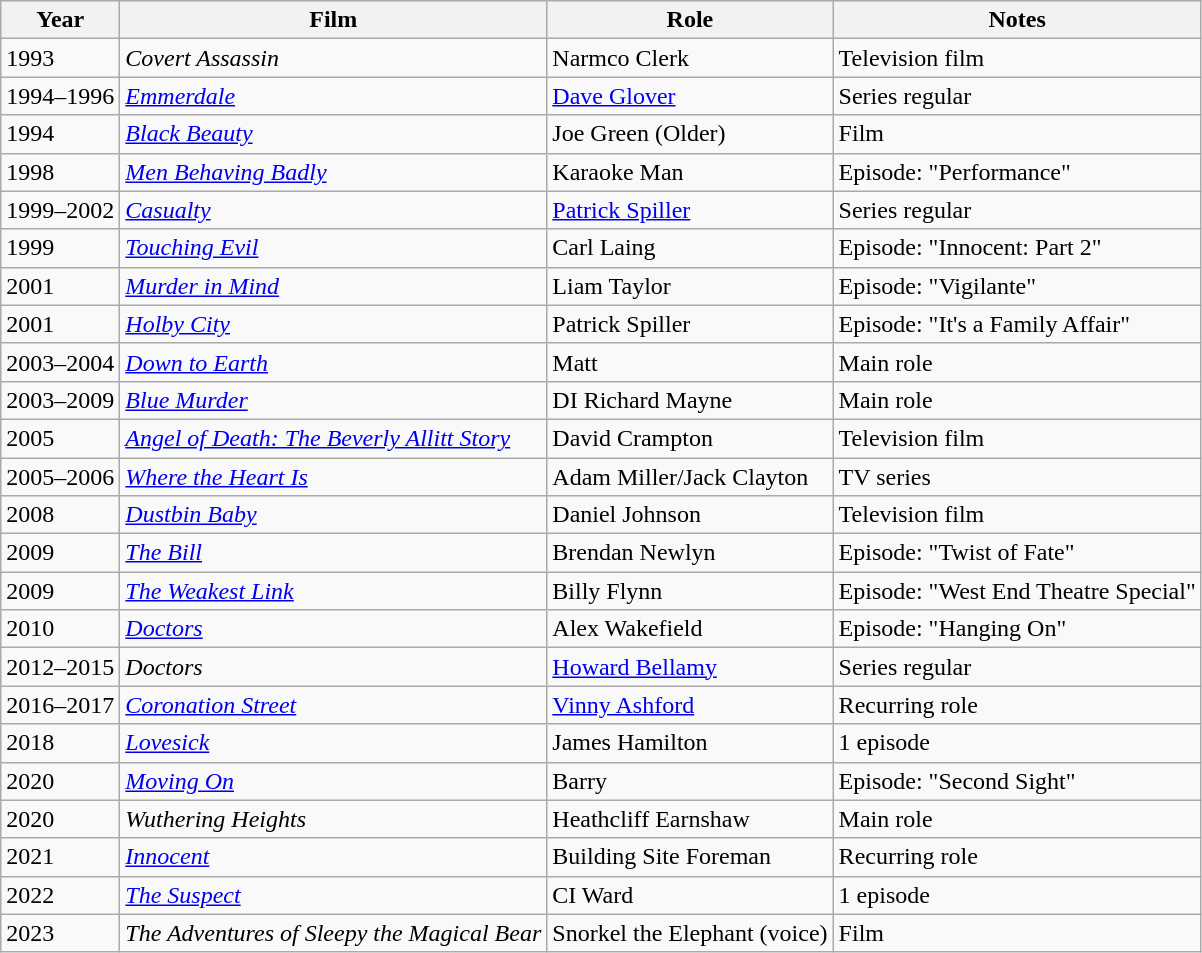<table class="wikitable">
<tr>
<th>Year</th>
<th>Film</th>
<th>Role</th>
<th>Notes</th>
</tr>
<tr>
<td>1993</td>
<td><em>Covert Assassin</em></td>
<td>Narmco Clerk</td>
<td>Television film</td>
</tr>
<tr>
<td>1994–1996</td>
<td><em><a href='#'>Emmerdale</a></em></td>
<td><a href='#'>Dave Glover</a></td>
<td>Series regular</td>
</tr>
<tr>
<td>1994</td>
<td><em><a href='#'>Black Beauty</a></em></td>
<td>Joe Green (Older)</td>
<td>Film</td>
</tr>
<tr>
<td>1998</td>
<td><em><a href='#'>Men Behaving Badly</a></em></td>
<td>Karaoke Man</td>
<td>Episode: "Performance"</td>
</tr>
<tr>
<td>1999–2002</td>
<td><em><a href='#'>Casualty</a></em></td>
<td><a href='#'>Patrick Spiller</a></td>
<td>Series regular</td>
</tr>
<tr>
<td>1999</td>
<td><em><a href='#'>Touching Evil</a></em></td>
<td>Carl Laing</td>
<td>Episode: "Innocent: Part 2"</td>
</tr>
<tr>
<td>2001</td>
<td><em><a href='#'>Murder in Mind</a></em></td>
<td>Liam Taylor</td>
<td>Episode: "Vigilante"</td>
</tr>
<tr>
<td>2001</td>
<td><em><a href='#'>Holby City</a></em></td>
<td>Patrick Spiller</td>
<td>Episode: "It's a Family Affair"</td>
</tr>
<tr>
<td>2003–2004</td>
<td><em><a href='#'>Down to Earth</a></em></td>
<td>Matt</td>
<td>Main role</td>
</tr>
<tr>
<td>2003–2009</td>
<td><em><a href='#'>Blue Murder</a></em></td>
<td>DI Richard Mayne</td>
<td>Main role</td>
</tr>
<tr>
<td>2005</td>
<td><em><a href='#'>Angel of Death: The Beverly Allitt Story</a></em></td>
<td>David Crampton</td>
<td>Television film</td>
</tr>
<tr>
<td>2005–2006</td>
<td><em><a href='#'>Where the Heart Is</a></em></td>
<td>Adam Miller/Jack Clayton</td>
<td>TV series</td>
</tr>
<tr>
<td>2008</td>
<td><em><a href='#'>Dustbin Baby</a></em></td>
<td>Daniel Johnson</td>
<td>Television film</td>
</tr>
<tr>
<td>2009</td>
<td><em><a href='#'>The Bill</a></em></td>
<td>Brendan Newlyn</td>
<td>Episode: "Twist of Fate"</td>
</tr>
<tr>
<td>2009</td>
<td><em><a href='#'>The Weakest Link</a></em></td>
<td>Billy Flynn</td>
<td>Episode: "West End Theatre Special"</td>
</tr>
<tr>
<td>2010</td>
<td><em><a href='#'>Doctors</a></em></td>
<td>Alex Wakefield</td>
<td>Episode: "Hanging On"</td>
</tr>
<tr>
<td>2012–2015</td>
<td><em>Doctors</em></td>
<td><a href='#'>Howard Bellamy</a></td>
<td>Series regular</td>
</tr>
<tr>
<td>2016–2017</td>
<td><em><a href='#'>Coronation Street</a></em></td>
<td><a href='#'>Vinny Ashford</a></td>
<td>Recurring role</td>
</tr>
<tr>
<td>2018</td>
<td><em><a href='#'>Lovesick</a></em></td>
<td>James Hamilton</td>
<td>1 episode</td>
</tr>
<tr>
<td>2020</td>
<td><em><a href='#'>Moving On</a></em></td>
<td>Barry</td>
<td>Episode: "Second Sight"</td>
</tr>
<tr>
<td>2020</td>
<td><em>Wuthering Heights</em></td>
<td>Heathcliff Earnshaw</td>
<td>Main role</td>
</tr>
<tr>
<td>2021</td>
<td><em><a href='#'>Innocent</a></em></td>
<td>Building Site Foreman</td>
<td>Recurring role</td>
</tr>
<tr>
<td>2022</td>
<td><em><a href='#'>The Suspect</a></em></td>
<td>CI Ward</td>
<td>1 episode</td>
</tr>
<tr>
<td>2023</td>
<td><em>The Adventures of Sleepy the Magical Bear</em></td>
<td>Snorkel the Elephant (voice)</td>
<td>Film</td>
</tr>
</table>
